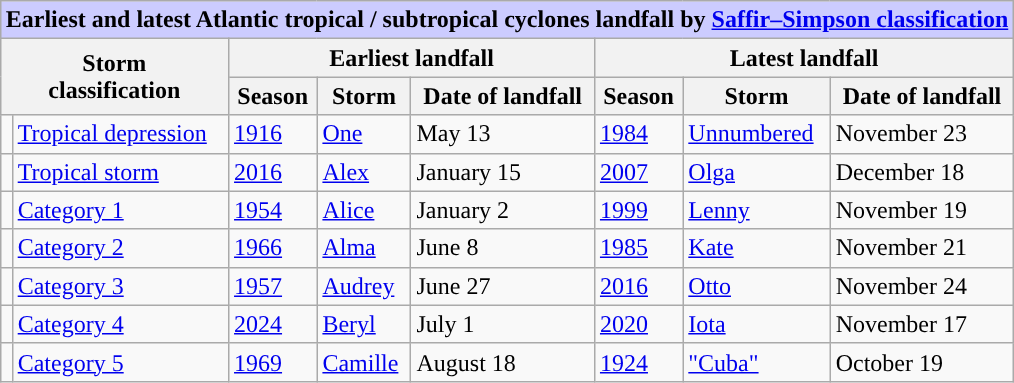<table class="wikitable" style="margin: 1em auto;">
<tr>
<th colspan="8" style="background:#ccf;">Earliest and latest Atlantic tropical / subtropical cyclones landfall by <a href='#'>Saffir–Simpson classification</a></th>
</tr>
<tr>
<th colspan="2" rowspan="2">Storm<br>classification</th>
<th colspan="3">Earliest landfall</th>
<th colspan="3">Latest landfall</th>
</tr>
<tr>
<th>Season</th>
<th>Storm</th>
<th>Date of landfall</th>
<th>Season</th>
<th>Storm</th>
<th>Date of landfall</th>
</tr>
<tr>
<td></td>
<td><a href='#'>Tropical depression</a></td>
<td><a href='#'>1916</a></td>
<td><a href='#'>One</a></td>
<td>May 13</td>
<td><a href='#'>1984</a></td>
<td><a href='#'>Unnumbered</a></td>
<td>November 23</td>
</tr>
<tr>
<td></td>
<td><a href='#'>Tropical storm</a></td>
<td><a href='#'>2016</a></td>
<td><a href='#'>Alex</a></td>
<td>January 15</td>
<td><a href='#'>2007</a></td>
<td><a href='#'>Olga</a></td>
<td>December 18</td>
</tr>
<tr>
<td></td>
<td><a href='#'>Category 1</a></td>
<td><a href='#'>1954</a></td>
<td><a href='#'>Alice</a></td>
<td>January 2</td>
<td><a href='#'>1999</a></td>
<td><a href='#'>Lenny</a></td>
<td>November 19</td>
</tr>
<tr>
<td></td>
<td><a href='#'>Category 2</a></td>
<td><a href='#'>1966</a></td>
<td><a href='#'>Alma</a></td>
<td>June 8</td>
<td><a href='#'>1985</a></td>
<td><a href='#'>Kate</a></td>
<td>November 21</td>
</tr>
<tr>
<td></td>
<td><a href='#'>Category 3</a></td>
<td><a href='#'>1957</a></td>
<td><a href='#'>Audrey</a></td>
<td>June 27</td>
<td><a href='#'>2016</a></td>
<td><a href='#'>Otto</a></td>
<td>November 24</td>
</tr>
<tr>
<td></td>
<td><a href='#'>Category 4</a></td>
<td><a href='#'>2024</a></td>
<td><a href='#'>Beryl</a></td>
<td>July 1</td>
<td><a href='#'>2020</a></td>
<td><a href='#'>Iota</a></td>
<td>November 17</td>
</tr>
<tr>
<td></td>
<td><a href='#'>Category 5</a></td>
<td><a href='#'>1969</a></td>
<td><a href='#'>Camille</a></td>
<td>August 18</td>
<td><a href='#'>1924</a></td>
<td><a href='#'>"Cuba"</a></td>
<td>October 19</td>
</tr>
</table>
